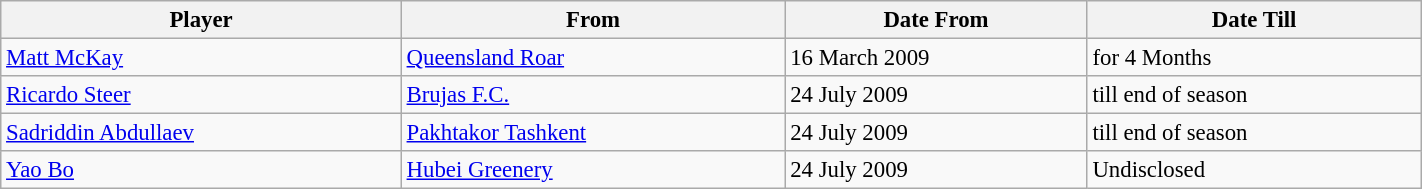<table class="wikitable sortable" style="text-align:center; font-size:95%; width:75%; text-align:left">
<tr>
<th>Player</th>
<th>From</th>
<th>Date From</th>
<th>Date Till</th>
</tr>
<tr>
<td> <a href='#'>Matt McKay</a></td>
<td><a href='#'>Queensland Roar</a></td>
<td>16 March 2009</td>
<td>for 4 Months</td>
</tr>
<tr>
<td> <a href='#'>Ricardo Steer</a></td>
<td><a href='#'>Brujas F.C.</a></td>
<td>24 July 2009</td>
<td>till end of season</td>
</tr>
<tr>
<td> <a href='#'>Sadriddin Abdullaev</a></td>
<td><a href='#'>Pakhtakor Tashkent</a></td>
<td>24 July 2009</td>
<td>till end of season</td>
</tr>
<tr>
<td> <a href='#'>Yao Bo</a></td>
<td><a href='#'>Hubei Greenery</a></td>
<td>24 July 2009</td>
<td>Undisclosed</td>
</tr>
</table>
